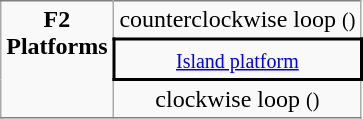<table class="wikitable" border="0" cellspacing="0" cellpadding="3">
<tr>
<td style="border-bottom:solid 1px gray; border-top:solid 1px gray; text-align:center;" rowspan="4" valign=top><strong>F2<br>Platforms</strong></td>
<td style="border-bottom:solid 1px gray; border-top:solid 1px gray;text-align:center;">  counterclockwise loop <small>()</small></td>
</tr>
<tr>
<td style="border-right:solid 2px black; border-left:solid 2px black; border-top:solid 2px black; border-bottom:solid 2px black; text-align:center;" colspan=2><small><a href='#'>Island platform</a></small></td>
</tr>
<tr>
<td style="border-bottom:solid 1px gray;text-align:center;"> clockwise loop <small>()</small> </td>
</tr>
</table>
